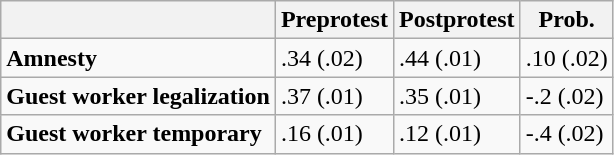<table class="wikitable">
<tr>
<th></th>
<th>Preprotest</th>
<th>Postprotest</th>
<th>Prob.</th>
</tr>
<tr>
<td><strong>Amnesty</strong></td>
<td>.34 (.02)</td>
<td>.44 (.01)</td>
<td>.10 (.02)</td>
</tr>
<tr>
<td><strong>Guest worker legalization</strong></td>
<td>.37 (.01)</td>
<td>.35 (.01)</td>
<td>-.2 (.02)</td>
</tr>
<tr>
<td><strong>Guest worker temporary</strong></td>
<td>.16 (.01)</td>
<td>.12 (.01)</td>
<td>-.4 (.02)</td>
</tr>
</table>
